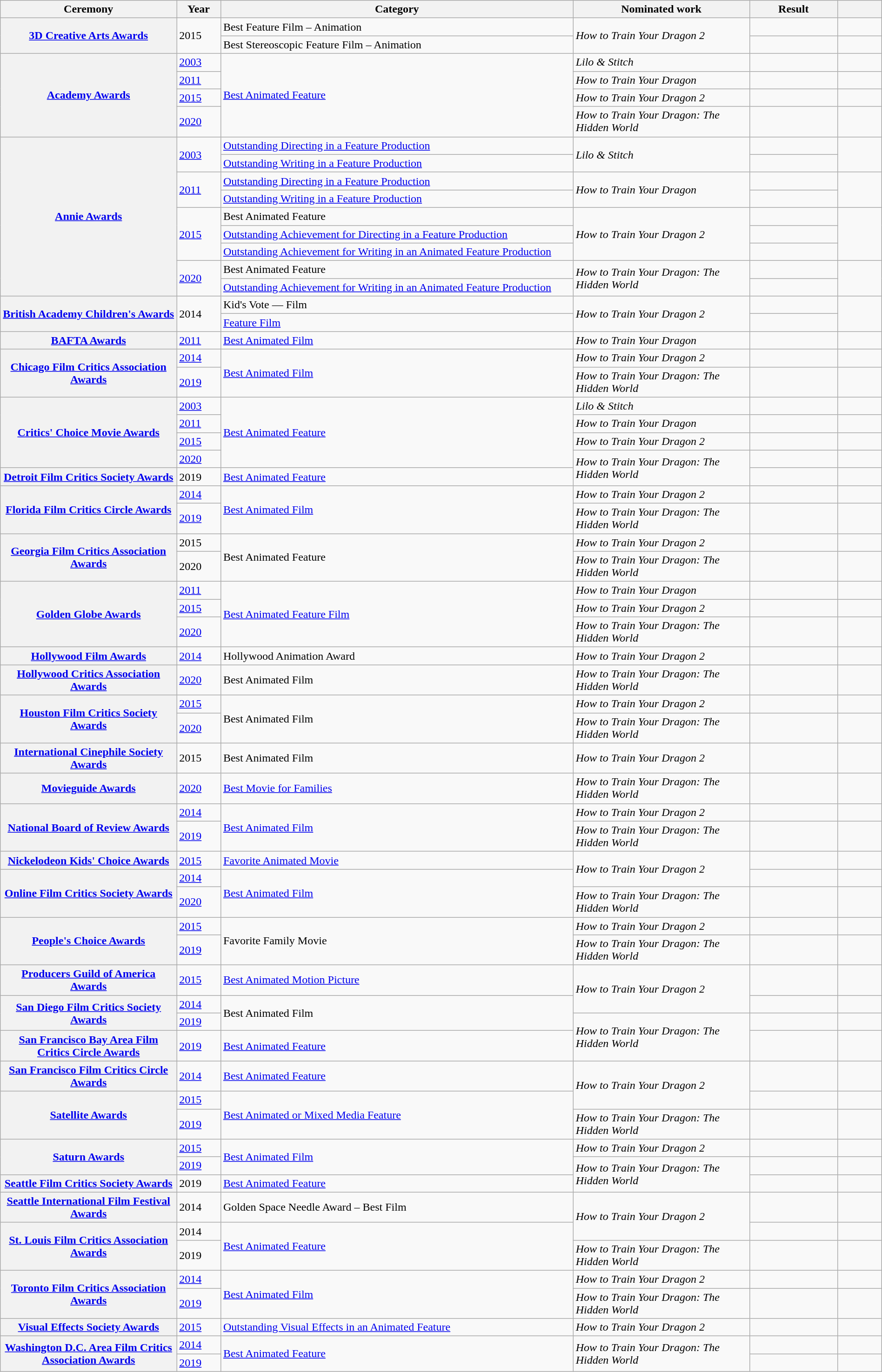<table class="wikitable plainrowheaders" style="width:100%;">
<tr>
<th style="width:20%;" scope="col">Ceremony</th>
<th style="width:5%;" scope="col">Year</th>
<th style="width:40%;" scope="col">Category</th>
<th style="width:20%;" scope="col">Nominated work</th>
<th style="width:10%;" scope="col">Result</th>
<th style="width:5%;" scope="col"></th>
</tr>
<tr>
<th scope="rowgroup" rowspan="2"><a href='#'>3D Creative Arts Awards</a></th>
<td rowspan="2">2015</td>
<td>Best Feature Film – Animation</td>
<td rowspan="2"><em>How to Train Your Dragon 2</em></td>
<td></td>
<td style="text-align:center;"></td>
</tr>
<tr>
<td>Best Stereoscopic Feature Film – Animation</td>
<td></td>
<td style="text-align:center;"></td>
</tr>
<tr>
<th scope="row" rowspan="4"><a href='#'>Academy Awards</a></th>
<td><a href='#'>2003</a></td>
<td rowspan="4"><a href='#'>Best Animated Feature</a></td>
<td><em>Lilo & Stitch</em></td>
<td></td>
<td align="center"></td>
</tr>
<tr>
<td><a href='#'>2011</a></td>
<td><em>How to Train Your Dragon</em></td>
<td></td>
<td align="center"></td>
</tr>
<tr>
<td><a href='#'>2015</a></td>
<td><em>How to Train Your Dragon 2</em></td>
<td></td>
<td style="text-align:center;"></td>
</tr>
<tr>
<td><a href='#'>2020</a></td>
<td><em>How to Train Your Dragon: The Hidden World</em></td>
<td></td>
<td style="text-align:center;"></td>
</tr>
<tr>
<th scope="row" rowspan="9"><a href='#'>Annie Awards</a></th>
<td rowspan="2"><a href='#'>2003</a></td>
<td><a href='#'>Outstanding Directing in a Feature Production</a></td>
<td rowspan="2"><em>Lilo & Stitch</em></td>
<td></td>
<td align="center" rowspan="2"></td>
</tr>
<tr>
<td><a href='#'>Outstanding Writing in a Feature Production</a></td>
<td></td>
</tr>
<tr>
<td rowspan="2"><a href='#'>2011</a></td>
<td><a href='#'>Outstanding Directing in a Feature Production</a></td>
<td rowspan="2"><em>How to Train Your Dragon</em></td>
<td></td>
<td align="center" rowspan="2"></td>
</tr>
<tr>
<td><a href='#'>Outstanding Writing in a Feature Production</a></td>
<td></td>
</tr>
<tr>
<td rowspan="3"><a href='#'>2015</a></td>
<td>Best Animated Feature</td>
<td rowspan="3"><em>How to Train Your Dragon 2</em></td>
<td></td>
<td rowspan="3" style="text-align:center;"></td>
</tr>
<tr>
<td><a href='#'>Outstanding Achievement for Directing in a Feature Production</a></td>
<td></td>
</tr>
<tr>
<td><a href='#'>Outstanding Achievement for Writing in an Animated Feature Production</a></td>
<td></td>
</tr>
<tr>
<td rowspan="2"><a href='#'>2020</a></td>
<td>Best Animated Feature</td>
<td rowspan="2"><em>How to Train Your Dragon: The Hidden World</em></td>
<td></td>
<td rowspan="2" style="text-align:center;"></td>
</tr>
<tr>
<td><a href='#'>Outstanding Achievement for Writing in an Animated Feature Production</a></td>
<td></td>
</tr>
<tr>
<th scope="rowgroup" rowspan="2"><a href='#'>British Academy Children's Awards</a></th>
<td rowspan="2">2014</td>
<td>Kid's Vote — Film</td>
<td rowspan="2"><em>How to Train Your Dragon 2</em></td>
<td></td>
<td rowspan="2" style="text-align:center;"></td>
</tr>
<tr>
<td><a href='#'>Feature Film</a></td>
<td></td>
</tr>
<tr>
<th scope="row"><a href='#'>BAFTA Awards</a></th>
<td><a href='#'>2011</a></td>
<td><a href='#'>Best Animated Film</a></td>
<td><em>How to Train Your Dragon</em></td>
<td></td>
<td align="center"></td>
</tr>
<tr>
<th scope="row" rowspan="2"><a href='#'>Chicago Film Critics Association Awards</a></th>
<td><a href='#'>2014</a></td>
<td rowspan="2"><a href='#'>Best Animated Film</a></td>
<td><em>How to Train Your Dragon 2</em></td>
<td></td>
<td style="text-align:center;"></td>
</tr>
<tr>
<td><a href='#'>2019</a></td>
<td><em>How to Train Your Dragon: The Hidden World</em></td>
<td></td>
<td style="text-align:center;"></td>
</tr>
<tr>
<th scope="row" rowspan="4"><a href='#'>Critics' Choice Movie Awards</a></th>
<td><a href='#'>2003</a></td>
<td rowspan="4"><a href='#'>Best Animated Feature</a></td>
<td><em>Lilo & Stitch</em></td>
<td></td>
<td align="center"></td>
</tr>
<tr>
<td><a href='#'>2011</a></td>
<td><em>How to Train Your Dragon</em></td>
<td></td>
<td align="center"></td>
</tr>
<tr>
<td><a href='#'>2015</a></td>
<td><em>How to Train Your Dragon 2</em></td>
<td></td>
<td style="text-align:center;"></td>
</tr>
<tr>
<td><a href='#'>2020</a></td>
<td rowspan="2"><em>How to Train Your Dragon: The Hidden World</em></td>
<td></td>
<td style="text-align:center;"></td>
</tr>
<tr>
<th scope="row"><a href='#'>Detroit Film Critics Society Awards</a></th>
<td>2019</td>
<td><a href='#'>Best Animated Feature</a></td>
<td></td>
<td style="text-align:center;"></td>
</tr>
<tr>
<th scope="row" rowspan="2"><a href='#'>Florida Film Critics Circle Awards</a></th>
<td><a href='#'>2014</a></td>
<td rowspan="2"><a href='#'>Best Animated Film</a></td>
<td><em>How to Train Your Dragon 2</em></td>
<td></td>
<td style="text-align:center;"></td>
</tr>
<tr>
<td><a href='#'>2019</a></td>
<td><em>How to Train Your Dragon: The Hidden World</em></td>
<td></td>
<td style="text-align:center;"></td>
</tr>
<tr>
<th scope="row" rowspan="2"><a href='#'>Georgia Film Critics Association Awards</a></th>
<td>2015</td>
<td rowspan="2">Best Animated Feature</td>
<td><em>How to Train Your Dragon 2</em></td>
<td></td>
<td style="text-align:center;"></td>
</tr>
<tr>
<td>2020</td>
<td><em>How to Train Your Dragon: The Hidden World</em></td>
<td></td>
<td style="text-align:center;"></td>
</tr>
<tr>
<th scope="row" rowspan="3"><a href='#'>Golden Globe Awards</a></th>
<td><a href='#'>2011</a></td>
<td rowspan="3"><a href='#'>Best Animated Feature Film</a></td>
<td><em>How to Train Your Dragon</em></td>
<td></td>
<td align="center"></td>
</tr>
<tr>
<td><a href='#'>2015</a></td>
<td><em>How to Train Your Dragon 2</em></td>
<td></td>
<td style="text-align:center;"></td>
</tr>
<tr>
<td><a href='#'>2020</a></td>
<td><em>How to Train Your Dragon: The Hidden World</em></td>
<td></td>
<td style="text-align:center;"></td>
</tr>
<tr>
<th scope="row"><a href='#'>Hollywood Film Awards</a></th>
<td><a href='#'>2014</a></td>
<td>Hollywood Animation Award</td>
<td><em>How to Train Your Dragon 2</em></td>
<td></td>
<td style="text-align:center;"></td>
</tr>
<tr>
<th scope="row"><a href='#'>Hollywood Critics Association Awards</a></th>
<td><a href='#'>2020</a></td>
<td>Best Animated Film</td>
<td><em>How to Train Your Dragon: The Hidden World</em></td>
<td></td>
<td style="text-align:center;"></td>
</tr>
<tr>
<th scope="row" rowspan="2"><a href='#'>Houston Film Critics Society Awards</a></th>
<td><a href='#'>2015</a></td>
<td rowspan="2">Best Animated Film</td>
<td><em>How to Train Your Dragon 2</em></td>
<td></td>
<td style="text-align:center;"></td>
</tr>
<tr>
<td><a href='#'>2020</a></td>
<td><em>How to Train Your Dragon: The Hidden World</em></td>
<td></td>
<td style="text-align:center;"></td>
</tr>
<tr>
<th scope="row"><a href='#'>International Cinephile Society Awards</a></th>
<td>2015</td>
<td>Best Animated Film</td>
<td><em>How to Train Your Dragon 2</em></td>
<td></td>
<td style="text-align:center;"></td>
</tr>
<tr>
<th scope="row"><a href='#'>Movieguide Awards</a></th>
<td><a href='#'>2020</a></td>
<td><a href='#'>Best Movie for Families</a></td>
<td><em>How to Train Your Dragon: The Hidden World</em></td>
<td></td>
<td style="text-align:center;"></td>
</tr>
<tr>
<th scope="row" rowspan="2"><a href='#'>National Board of Review Awards</a></th>
<td><a href='#'>2014</a></td>
<td rowspan="2"><a href='#'>Best Animated Film</a></td>
<td><em>How to Train Your Dragon 2</em></td>
<td></td>
<td style="text-align:center;"></td>
</tr>
<tr>
<td><a href='#'>2019</a></td>
<td><em>How to Train Your Dragon: The Hidden World</em></td>
<td></td>
<td style="text-align:center;"></td>
</tr>
<tr>
<th scope="row"><a href='#'>Nickelodeon Kids' Choice Awards</a></th>
<td><a href='#'>2015</a></td>
<td><a href='#'>Favorite Animated Movie</a></td>
<td rowspan="2"><em>How to Train Your Dragon 2</em></td>
<td></td>
<td style="text-align:center;"></td>
</tr>
<tr>
<th scope="row" rowspan="2"><a href='#'>Online Film Critics Society Awards</a></th>
<td><a href='#'>2014</a></td>
<td rowspan="2"><a href='#'>Best Animated Film</a></td>
<td></td>
<td style="text-align:center;"></td>
</tr>
<tr>
<td><a href='#'>2020</a></td>
<td><em>How to Train Your Dragon: The Hidden World</em></td>
<td></td>
<td style="text-align:center;"></td>
</tr>
<tr>
<th scope="row" rowspan="2"><a href='#'>People's Choice Awards</a></th>
<td><a href='#'>2015</a></td>
<td rowspan="2">Favorite Family Movie</td>
<td><em>How to Train Your Dragon 2</em></td>
<td></td>
<td style="text-align:center;"></td>
</tr>
<tr>
<td><a href='#'>2019</a></td>
<td><em>How to Train Your Dragon: The Hidden World</em></td>
<td></td>
<td style="text-align:center;"></td>
</tr>
<tr>
<th scope="row"><a href='#'>Producers Guild of America Awards</a></th>
<td><a href='#'>2015</a></td>
<td><a href='#'>Best Animated Motion Picture</a></td>
<td rowspan="2"><em>How to Train Your Dragon 2</em></td>
<td></td>
<td style="text-align:center;"></td>
</tr>
<tr>
<th scope="row" rowspan="2"><a href='#'>San Diego Film Critics Society Awards</a></th>
<td><a href='#'>2014</a></td>
<td rowspan="2">Best Animated Film</td>
<td></td>
<td style="text-align:center;"></td>
</tr>
<tr>
<td><a href='#'>2019</a></td>
<td rowspan="2"><em>How to Train Your Dragon: The Hidden World</em></td>
<td></td>
<td style="text-align:center;"></td>
</tr>
<tr>
<th scope="row"><a href='#'>San Francisco Bay Area Film Critics Circle Awards</a></th>
<td><a href='#'>2019</a></td>
<td><a href='#'>Best Animated Feature</a></td>
<td></td>
<td style="text-align:center;"></td>
</tr>
<tr>
<th scope="row"><a href='#'>San Francisco Film Critics Circle Awards</a></th>
<td><a href='#'>2014</a></td>
<td><a href='#'>Best Animated Feature</a></td>
<td rowspan="2"><em>How to Train Your Dragon 2</em></td>
<td></td>
<td style="text-align:center;"></td>
</tr>
<tr>
<th scope="row" rowspan="2"><a href='#'>Satellite Awards</a></th>
<td><a href='#'>2015</a></td>
<td rowspan="2"><a href='#'>Best Animated or Mixed Media Feature</a></td>
<td></td>
<td style="text-align:center;"></td>
</tr>
<tr>
<td><a href='#'>2019</a></td>
<td><em>How to Train Your Dragon: The Hidden World</em></td>
<td></td>
<td style="text-align:center;"></td>
</tr>
<tr>
<th scope="row" rowspan="2"><a href='#'>Saturn Awards</a></th>
<td><a href='#'>2015</a></td>
<td rowspan="2"><a href='#'>Best Animated Film</a></td>
<td><em>How to Train Your Dragon 2</em></td>
<td></td>
<td style="text-align:center;"></td>
</tr>
<tr>
<td><a href='#'>2019</a></td>
<td rowspan="2"><em>How to Train Your Dragon: The Hidden World</em></td>
<td></td>
<td style="text-align:center;"></td>
</tr>
<tr>
<th scope="row"><a href='#'>Seattle Film Critics Society Awards</a></th>
<td>2019</td>
<td><a href='#'>Best Animated Feature</a></td>
<td></td>
<td style="text-align:center;"></td>
</tr>
<tr>
<th scope="row"><a href='#'>Seattle International Film Festival Awards</a></th>
<td>2014</td>
<td>Golden Space Needle Award – Best Film</td>
<td rowspan="2"><em>How to Train Your Dragon 2</em></td>
<td></td>
<td style="text-align:center;"></td>
</tr>
<tr>
<th scope="row" rowspan="2"><a href='#'>St. Louis Film Critics Association Awards</a></th>
<td>2014</td>
<td rowspan="2"><a href='#'>Best Animated Feature</a></td>
<td></td>
<td style="text-align:center;"></td>
</tr>
<tr>
<td>2019</td>
<td><em>How to Train Your Dragon: The Hidden World</em></td>
<td></td>
<td style="text-align:center;"></td>
</tr>
<tr>
<th scope="row" rowspan="2"><a href='#'>Toronto Film Critics Association Awards</a></th>
<td><a href='#'>2014</a></td>
<td rowspan="2"><a href='#'>Best Animated Film</a></td>
<td><em>How to Train Your Dragon 2</em></td>
<td></td>
<td style="text-align:center;"></td>
</tr>
<tr>
<td><a href='#'>2019</a></td>
<td><em>How to Train Your Dragon: The Hidden World</em></td>
<td></td>
<td style="text-align:center;"></td>
</tr>
<tr>
<th scope="rowgroup"><a href='#'>Visual Effects Society Awards</a></th>
<td><a href='#'>2015</a></td>
<td><a href='#'>Outstanding Visual Effects in an Animated Feature</a></td>
<td><em>How to Train Your Dragon 2</em></td>
<td></td>
<td style="text-align:center;"></td>
</tr>
<tr>
<th scope="row" rowspan="2"><a href='#'>Washington D.C. Area Film Critics Association Awards</a></th>
<td><a href='#'>2014</a></td>
<td rowspan="2"><a href='#'>Best Animated Feature</a></td>
<td rowspan="2"><em>How to Train Your Dragon: The Hidden World</em></td>
<td></td>
<td style="text-align:center;"></td>
</tr>
<tr>
<td><a href='#'>2019</a></td>
<td></td>
<td style="text-align:center;"></td>
</tr>
</table>
